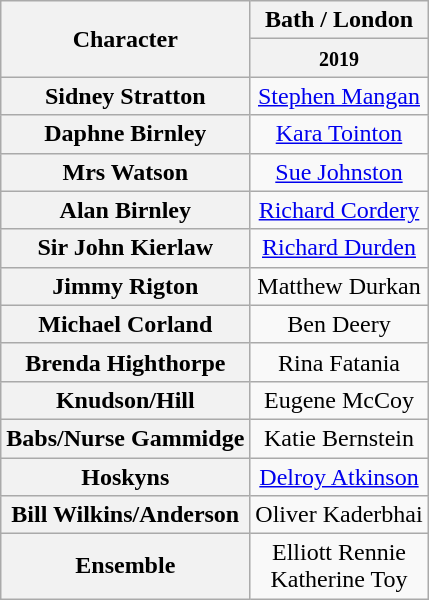<table class="wikitable">
<tr>
<th rowspan="2">Character</th>
<th>Bath / London</th>
</tr>
<tr>
<th><small>2019</small></th>
</tr>
<tr>
<th>Sidney Stratton</th>
<td align=center><a href='#'>Stephen Mangan</a></td>
</tr>
<tr>
<th>Daphne Birnley</th>
<td align=center><a href='#'>Kara Tointon</a></td>
</tr>
<tr>
<th>Mrs Watson</th>
<td align=center><a href='#'>Sue Johnston</a></td>
</tr>
<tr>
<th>Alan Birnley</th>
<td align=center><a href='#'>Richard Cordery</a></td>
</tr>
<tr>
<th>Sir John Kierlaw</th>
<td align=center><a href='#'>Richard Durden</a></td>
</tr>
<tr>
<th>Jimmy Rigton</th>
<td align=center>Matthew Durkan</td>
</tr>
<tr>
<th>Michael Corland</th>
<td align=center>Ben Deery</td>
</tr>
<tr>
<th>Brenda Highthorpe</th>
<td align=center>Rina Fatania</td>
</tr>
<tr>
<th>Knudson/Hill</th>
<td align=center>Eugene McCoy</td>
</tr>
<tr>
<th>Babs/Nurse Gammidge</th>
<td align=center>Katie Bernstein</td>
</tr>
<tr>
<th>Hoskyns</th>
<td align=center><a href='#'>Delroy Atkinson</a></td>
</tr>
<tr>
<th>Bill Wilkins/Anderson</th>
<td align=center>Oliver Kaderbhai</td>
</tr>
<tr>
<th>Ensemble</th>
<td align=center>Elliott Rennie<br>Katherine Toy</td>
</tr>
</table>
